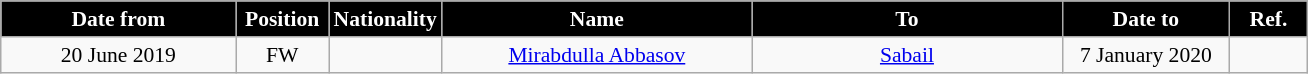<table class="wikitable" style="text-align:center; font-size:90%; ">
<tr>
<th style="background:#000000; color:#FFFFFF; width:150px;">Date from</th>
<th style="background:#000000; color:#FFFFFF; width:55px;">Position</th>
<th style="background:#000000; color:#FFFFFF; width:55px;">Nationality</th>
<th style="background:#000000; color:#FFFFFF; width:200px;">Name</th>
<th style="background:#000000; color:#FFFFFF; width:200px;">To</th>
<th style="background:#000000; color:#FFFFFF; width:105px;">Date to</th>
<th style="background:#000000; color:#FFFFFF; width:45px;">Ref.</th>
</tr>
<tr>
<td>20 June 2019</td>
<td>FW</td>
<td></td>
<td><a href='#'>Mirabdulla Abbasov</a></td>
<td><a href='#'>Sabail</a></td>
<td>7 January 2020</td>
<td></td>
</tr>
</table>
